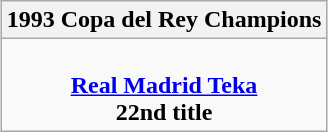<table class=wikitable style="text-align:center; margin:auto">
<tr>
<th>1993 Copa del Rey Champions</th>
</tr>
<tr>
<td><br> <strong><a href='#'>Real Madrid Teka</a></strong> <br> <strong>22nd title</strong></td>
</tr>
</table>
